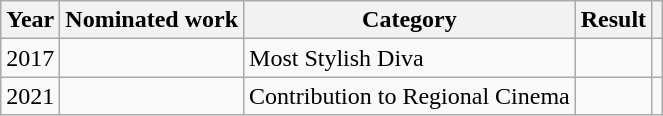<table class="wikitable">
<tr>
<th>Year</th>
<th>Nominated work</th>
<th>Category</th>
<th>Result</th>
<th></th>
</tr>
<tr>
<td>2017</td>
<td></td>
<td>Most Stylish Diva</td>
<td></td>
<td></td>
</tr>
<tr>
<td>2021</td>
<td></td>
<td>Contribution to Regional Cinema</td>
<td></td>
<td></td>
</tr>
</table>
